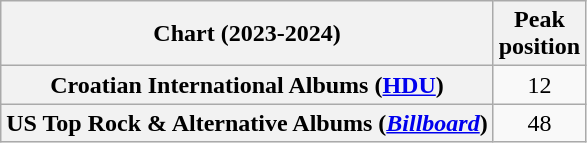<table class="wikitable sortable plainrowheaders" style="text-align:center">
<tr>
<th scope="col">Chart (2023-2024)</th>
<th scope="col">Peak<br>position</th>
</tr>
<tr>
<th scope="row">Croatian International Albums (<a href='#'>HDU</a>)</th>
<td>12</td>
</tr>
<tr>
<th scope="row">US Top Rock & Alternative Albums (<em><a href='#'>Billboard</a></em>)</th>
<td>48</td>
</tr>
</table>
